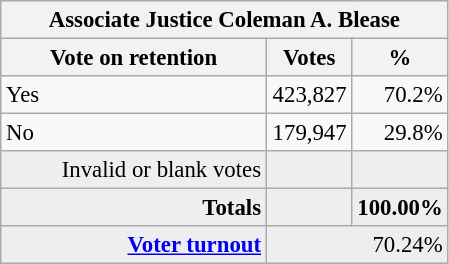<table class="wikitable" style="font-size: 95%;">
<tr style="background-color:#E9E9E9">
<th colspan=7>Associate Justice Coleman A. Blease</th>
</tr>
<tr style="background-color:#E9E9E9">
<th style="width: 170px">Vote on retention</th>
<th style="width: 50px">Votes</th>
<th style="width: 40px">%</th>
</tr>
<tr>
<td>Yes</td>
<td align="right">423,827</td>
<td align="right">70.2%</td>
</tr>
<tr>
<td>No</td>
<td align="right">179,947</td>
<td align="right">29.8%</td>
</tr>
<tr bgcolor="#EEEEEE">
<td align="right">Invalid or blank votes</td>
<td align="right"></td>
<td align="right"></td>
</tr>
<tr bgcolor="#EEEEEE">
<td align="right"><strong>Totals</strong></td>
<td align="right"><strong></strong></td>
<td align="right"><strong>100.00%</strong></td>
</tr>
<tr bgcolor="#EEEEEE">
<td align="right"><strong><a href='#'>Voter turnout</a></strong></td>
<td colspan="2" align="right">70.24%</td>
</tr>
</table>
